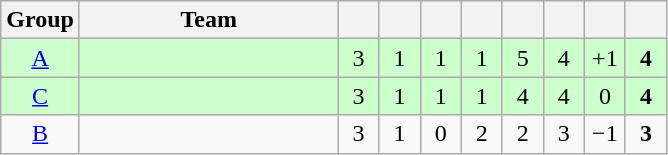<table class="wikitable" style="text-align:center">
<tr>
<th width=20>Group</th>
<th width=165>Team</th>
<th width=20></th>
<th width=20></th>
<th width=20></th>
<th width=20></th>
<th width=20></th>
<th width=20></th>
<th width=20></th>
<th width=20></th>
</tr>
<tr style="background:#cfc;">
<td align=center><a href='#'>A</a></td>
<td align=left></td>
<td>3</td>
<td>1</td>
<td>1</td>
<td>1</td>
<td>5</td>
<td>4</td>
<td>+1</td>
<td><strong>4</strong></td>
</tr>
<tr style="background:#cfc;">
<td align=center><a href='#'>C</a></td>
<td align=left></td>
<td>3</td>
<td>1</td>
<td>1</td>
<td>1</td>
<td>4</td>
<td>4</td>
<td>0</td>
<td><strong>4</strong></td>
</tr>
<tr>
<td align=center><a href='#'>B</a></td>
<td align=left></td>
<td>3</td>
<td>1</td>
<td>0</td>
<td>2</td>
<td>2</td>
<td>3</td>
<td>−1</td>
<td><strong>3</strong></td>
</tr>
</table>
